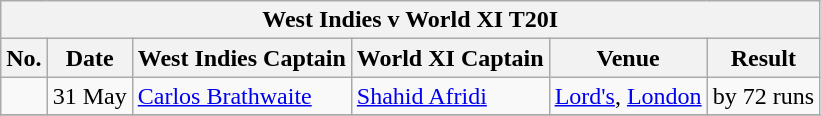<table class="wikitable">
<tr>
<th colspan="9">West Indies v World XI T20I</th>
</tr>
<tr>
<th>No.</th>
<th>Date</th>
<th>West Indies Captain</th>
<th>World XI Captain</th>
<th>Venue</th>
<th>Result</th>
</tr>
<tr>
<td></td>
<td>31 May</td>
<td><a href='#'>Carlos Brathwaite</a></td>
<td><a href='#'>Shahid Afridi</a></td>
<td><a href='#'>Lord's</a>, <a href='#'>London</a></td>
<td> by 72 runs</td>
</tr>
<tr>
</tr>
</table>
